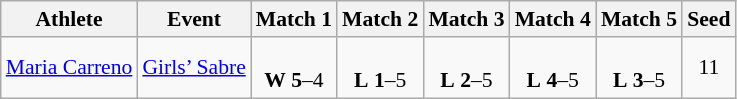<table class="wikitable" border="1" style="font-size:90%">
<tr>
<th>Athlete</th>
<th>Event</th>
<th>Match 1</th>
<th>Match 2</th>
<th>Match 3</th>
<th>Match 4</th>
<th>Match 5</th>
<th>Seed</th>
</tr>
<tr>
<td><a href='#'>Maria Carreno</a></td>
<td><a href='#'>Girls’ Sabre</a></td>
<td align=center><br> <strong>W</strong> <strong>5</strong>–4</td>
<td align=center><br> <strong>L</strong> <strong>1</strong>–5</td>
<td align=center><br> <strong>L</strong> <strong>2</strong>–5</td>
<td align=center><br> <strong>L</strong> <strong>4</strong>–5</td>
<td align=center><br> <strong>L</strong> <strong>3</strong>–5</td>
<td align=center>11</td>
</tr>
</table>
